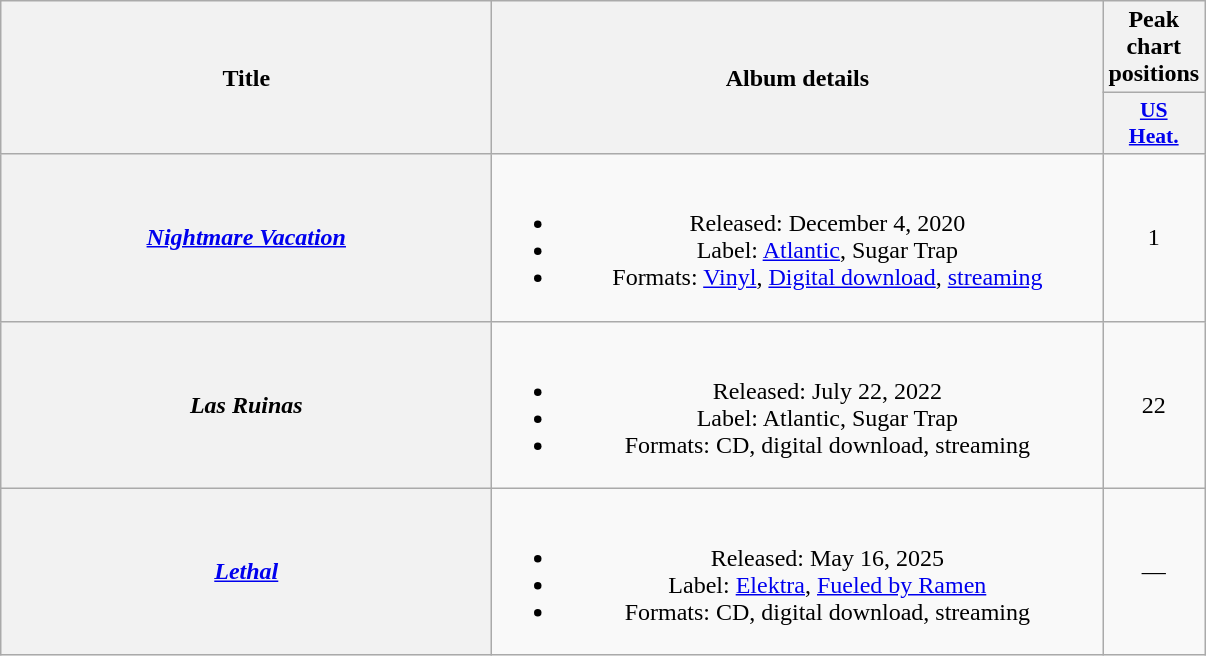<table class="wikitable plainrowheaders" style="text-align:center;">
<tr>
<th scope="col" rowspan="2" style="width:20em;">Title</th>
<th scope="col" rowspan="2" style="width:25em;">Album details</th>
<th scope="col" colspan="1">Peak chart positions</th>
</tr>
<tr>
<th scope="col" style="width:3em;font-size:90%;"><a href='#'>US<br>Heat.</a><br></th>
</tr>
<tr>
<th scope="row"><em><a href='#'>Nightmare Vacation</a></em></th>
<td><br><ul><li>Released: December 4, 2020</li><li>Label: <a href='#'>Atlantic</a>, Sugar Trap</li><li>Formats: <a href='#'>Vinyl</a>, <a href='#'>Digital download</a>, <a href='#'>streaming</a></li></ul></td>
<td>1</td>
</tr>
<tr>
<th scope="row"><em>Las Ruinas</em></th>
<td><br><ul><li>Released: July 22, 2022</li><li>Label: Atlantic, Sugar Trap</li><li>Formats: CD, digital download, streaming</li></ul></td>
<td>22</td>
</tr>
<tr>
<th scope="row"><em><a href='#'>Lethal</a></em></th>
<td><br><ul><li>Released: May 16, 2025</li><li>Label: <a href='#'>Elektra</a>, <a href='#'>Fueled by Ramen</a></li><li>Formats: CD, digital download, streaming</li></ul></td>
<td>—</td>
</tr>
</table>
